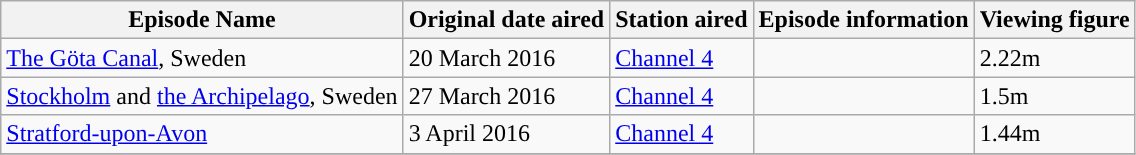<table class="wikitable sortable">
<tr>
<th>Episode Name</th>
<th>Original date aired</th>
<th>Station aired</th>
<th>Episode information</th>
<th>Viewing figure</th>
</tr>
<tr>
<td><a href='#'>The Göta Canal</a>, Sweden</td>
<td>20 March 2016</td>
<td><a href='#'>Channel 4</a></td>
<td></td>
<td>2.22m</td>
</tr>
<tr>
<td><a href='#'>Stockholm</a> and <a href='#'>the Archipelago</a>, Sweden</td>
<td>27 March 2016</td>
<td><a href='#'>Channel 4</a></td>
<td></td>
<td>1.5m</td>
</tr>
<tr>
<td><a href='#'>Stratford-upon-Avon</a></td>
<td>3 April 2016</td>
<td><a href='#'>Channel 4</a></td>
<td></td>
<td>1.44m</td>
</tr>
<tr>
</tr>
</table>
